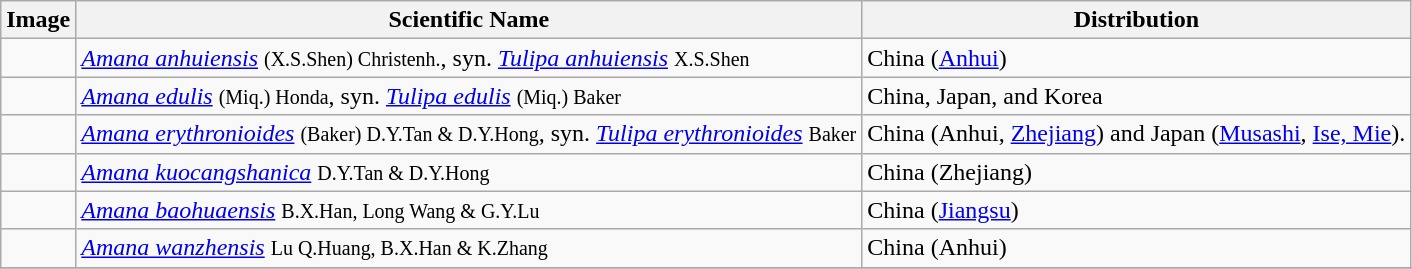<table class="wikitable">
<tr>
<th>Image</th>
<th>Scientific Name</th>
<th>Distribution</th>
</tr>
<tr>
<td></td>
<td><em><a href='#'>Amana anhuiensis</a></em> <small>(X.S.Shen) Christenh.</small>, syn. <em><a href='#'>Tulipa anhuiensis</a></em> <small>X.S.Shen</small></td>
<td>China (<a href='#'>Anhui</a>)</td>
</tr>
<tr>
<td></td>
<td><em><a href='#'>Amana edulis</a></em> <small>(Miq.) Honda</small>, syn. <em><a href='#'>Tulipa edulis</a></em> <small>(Miq.) Baker</small></td>
<td>China, Japan, and Korea</td>
</tr>
<tr>
<td></td>
<td><em><a href='#'>Amana erythronioides</a></em> <small>(Baker) D.Y.Tan & D.Y.Hong</small>, syn. <em><a href='#'>Tulipa erythronioides</a></em> <small>Baker</small></td>
<td>China (Anhui, <a href='#'>Zhejiang</a>) and Japan (<a href='#'>Musashi</a>, <a href='#'>Ise, Mie</a>).</td>
</tr>
<tr>
<td></td>
<td><em><a href='#'>Amana kuocangshanica</a></em> <small>D.Y.Tan & D.Y.Hong</small></td>
<td>China (Zhejiang)</td>
</tr>
<tr>
<td></td>
<td><em><a href='#'>Amana baohuaensis</a></em> <small>B.X.Han, Long Wang & G.Y.Lu</small></td>
<td>China (<a href='#'>Jiangsu</a>)</td>
</tr>
<tr>
<td></td>
<td><em><a href='#'>Amana wanzhensis</a></em> <small>Lu Q.Huang, B.X.Han & K.Zhang</small></td>
<td>China (Anhui)</td>
</tr>
<tr>
</tr>
</table>
